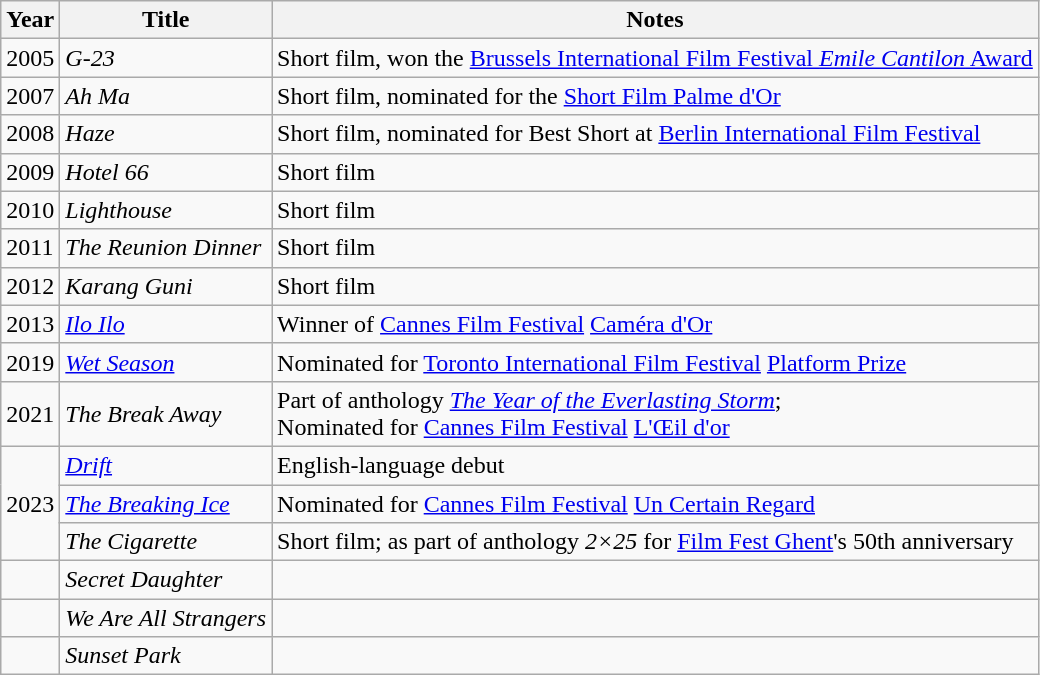<table class="wikitable sortable">
<tr>
<th>Year</th>
<th>Title</th>
<th class="unsortable">Notes</th>
</tr>
<tr>
<td>2005</td>
<td><em>G-23</em></td>
<td>Short film, won the <a href='#'>Brussels International Film Festival <em>Emile Cantilon</em> Award</a></td>
</tr>
<tr>
<td>2007</td>
<td><em>Ah Ma</em></td>
<td>Short film, nominated for the <a href='#'>Short Film Palme d'Or</a></td>
</tr>
<tr>
<td>2008</td>
<td><em>Haze</em></td>
<td>Short film, nominated for Best Short at <a href='#'>Berlin International Film Festival</a></td>
</tr>
<tr>
<td>2009</td>
<td><em>Hotel 66</em></td>
<td>Short film</td>
</tr>
<tr>
<td>2010</td>
<td><em>Lighthouse</em></td>
<td>Short film</td>
</tr>
<tr>
<td>2011</td>
<td><em>The Reunion Dinner</em></td>
<td>Short film</td>
</tr>
<tr>
<td>2012</td>
<td><em>Karang Guni</em></td>
<td>Short film</td>
</tr>
<tr>
<td>2013</td>
<td><em><a href='#'>Ilo Ilo</a></em></td>
<td>Winner of <a href='#'>Cannes Film Festival</a> <a href='#'>Caméra d'Or</a></td>
</tr>
<tr>
<td>2019</td>
<td><em><a href='#'>Wet Season</a></em></td>
<td>Nominated for <a href='#'>Toronto International Film Festival</a> <a href='#'>Platform Prize</a></td>
</tr>
<tr>
<td>2021</td>
<td><em>The Break Away</em></td>
<td>Part of anthology <em><a href='#'>The Year of the Everlasting Storm</a></em>;<br> Nominated for <a href='#'>Cannes Film Festival</a> <a href='#'>L'Œil d'or</a></td>
</tr>
<tr>
<td rowspan="3">2023</td>
<td><em><a href='#'>Drift</a></em></td>
<td>English-language debut</td>
</tr>
<tr>
<td><em><a href='#'>The Breaking Ice</a></em></td>
<td>Nominated for <a href='#'>Cannes Film Festival</a> <a href='#'>Un Certain Regard</a></td>
</tr>
<tr>
<td><em>The Cigarette</em></td>
<td>Short film; as part of anthology <em>2×25</em> for <a href='#'>Film Fest Ghent</a>'s 50th anniversary</td>
</tr>
<tr>
<td></td>
<td><em>Secret Daughter</em></td>
<td></td>
</tr>
<tr>
<td></td>
<td><em>We Are All Strangers</em></td>
<td></td>
</tr>
<tr>
<td></td>
<td><em>Sunset Park</em></td>
<td></td>
</tr>
</table>
